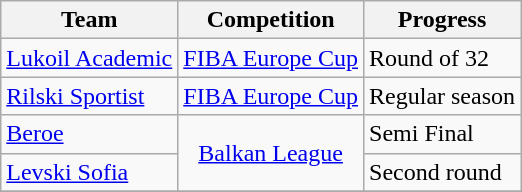<table class="wikitable sortable">
<tr>
<th>Team</th>
<th>Competition</th>
<th>Progress</th>
</tr>
<tr>
<td><a href='#'>Lukoil Academic</a></td>
<td align="center"><a href='#'>FIBA Europe Cup</a></td>
<td>Round of 32</td>
</tr>
<tr>
<td><a href='#'>Rilski Sportist</a></td>
<td align="center"><a href='#'>FIBA Europe Cup</a></td>
<td>Regular season</td>
</tr>
<tr>
<td><a href='#'>Beroe</a></td>
<td rowspan="2" align="center"><a href='#'>Balkan League</a></td>
<td>Semi Final</td>
</tr>
<tr>
<td><a href='#'>Levski Sofia</a></td>
<td>Second round</td>
</tr>
<tr>
</tr>
</table>
